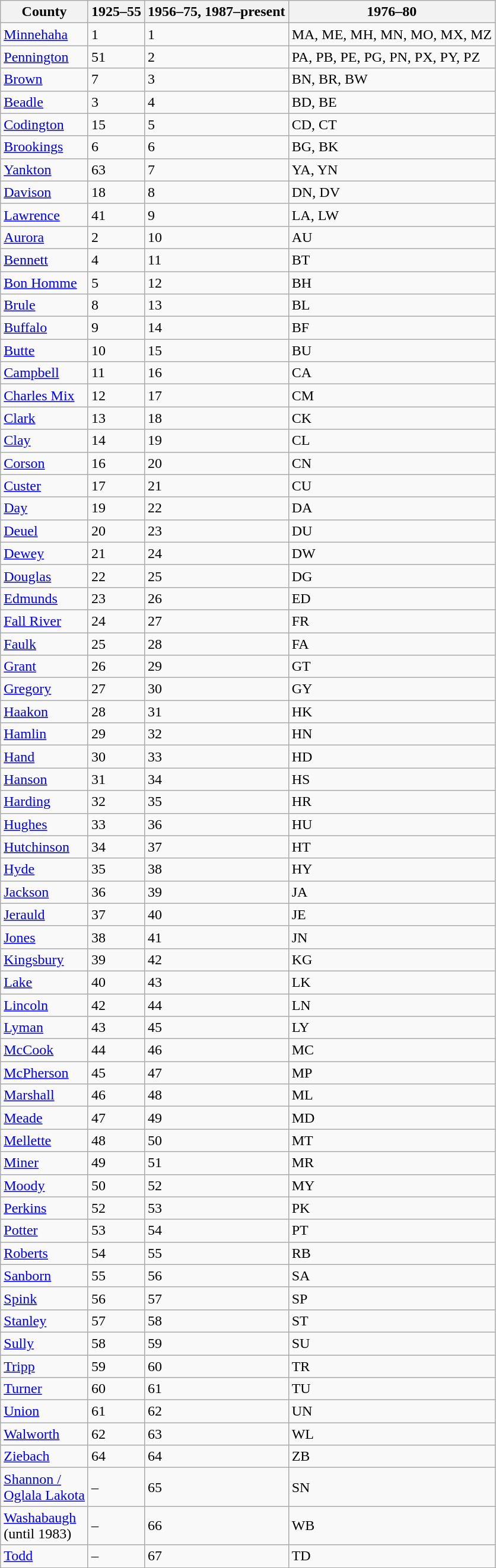<table class="wikitable sortable">
<tr>
<th>County</th>
<th>1925–55</th>
<th>1956–75, 1987–present</th>
<th>1976–80</th>
</tr>
<tr>
<td><a href='#'>Minnehaha</a></td>
<td>1</td>
<td>1</td>
<td>MA, ME, MH, MN, MO, MX, MZ</td>
</tr>
<tr>
<td><a href='#'>Pennington</a></td>
<td>51</td>
<td>2</td>
<td>PA, PB, PE, PG, PN, PX, PY, PZ</td>
</tr>
<tr>
<td><a href='#'>Brown</a></td>
<td>7</td>
<td>3</td>
<td>BN, BR, BW</td>
</tr>
<tr>
<td><a href='#'>Beadle</a></td>
<td>3</td>
<td>4</td>
<td>BD, BE</td>
</tr>
<tr>
<td><a href='#'>Codington</a></td>
<td>15</td>
<td>5</td>
<td>CD, CT</td>
</tr>
<tr>
<td><a href='#'>Brookings</a></td>
<td>6</td>
<td>6</td>
<td>BG, BK</td>
</tr>
<tr>
<td><a href='#'>Yankton</a></td>
<td>63</td>
<td>7</td>
<td>YA, YN</td>
</tr>
<tr>
<td><a href='#'>Davison</a></td>
<td>18</td>
<td>8</td>
<td>DN, DV</td>
</tr>
<tr>
<td><a href='#'>Lawrence</a></td>
<td>41</td>
<td>9</td>
<td>LA, LW</td>
</tr>
<tr>
<td><a href='#'>Aurora</a></td>
<td>2</td>
<td>10</td>
<td>AU</td>
</tr>
<tr>
<td><a href='#'>Bennett</a></td>
<td>4</td>
<td>11</td>
<td>BT</td>
</tr>
<tr>
<td><a href='#'>Bon Homme</a></td>
<td>5</td>
<td>12</td>
<td>BH</td>
</tr>
<tr>
<td><a href='#'>Brule</a></td>
<td>8</td>
<td>13</td>
<td>BL</td>
</tr>
<tr>
<td><a href='#'>Buffalo</a></td>
<td>9</td>
<td>14</td>
<td>BF</td>
</tr>
<tr>
<td><a href='#'>Butte</a></td>
<td>10</td>
<td>15</td>
<td>BU</td>
</tr>
<tr>
<td><a href='#'>Campbell</a></td>
<td>11</td>
<td>16</td>
<td>CA</td>
</tr>
<tr>
<td><a href='#'>Charles Mix</a></td>
<td>12</td>
<td>17</td>
<td>CM</td>
</tr>
<tr>
<td><a href='#'>Clark</a></td>
<td>13</td>
<td>18</td>
<td>CK</td>
</tr>
<tr>
<td><a href='#'>Clay</a></td>
<td>14</td>
<td>19</td>
<td>CL</td>
</tr>
<tr>
<td><a href='#'>Corson</a></td>
<td>16</td>
<td>20</td>
<td>CN</td>
</tr>
<tr>
<td><a href='#'>Custer</a></td>
<td>17</td>
<td>21</td>
<td>CU</td>
</tr>
<tr>
<td><a href='#'>Day</a></td>
<td>19</td>
<td>22</td>
<td>DA</td>
</tr>
<tr>
<td><a href='#'>Deuel</a></td>
<td>20</td>
<td>23</td>
<td>DU</td>
</tr>
<tr>
<td><a href='#'>Dewey</a></td>
<td>21</td>
<td>24</td>
<td>DW</td>
</tr>
<tr>
<td><a href='#'>Douglas</a></td>
<td>22</td>
<td>25</td>
<td>DG</td>
</tr>
<tr>
<td><a href='#'>Edmunds</a></td>
<td>23</td>
<td>26</td>
<td>ED</td>
</tr>
<tr>
<td><a href='#'>Fall River</a></td>
<td>24</td>
<td>27</td>
<td>FR</td>
</tr>
<tr>
<td><a href='#'>Faulk</a></td>
<td>25</td>
<td>28</td>
<td>FA</td>
</tr>
<tr>
<td><a href='#'>Grant</a></td>
<td>26</td>
<td>29</td>
<td>GT</td>
</tr>
<tr>
<td><a href='#'>Gregory</a></td>
<td>27</td>
<td>30</td>
<td>GY</td>
</tr>
<tr>
<td><a href='#'>Haakon</a></td>
<td>28</td>
<td>31</td>
<td>HK</td>
</tr>
<tr>
<td><a href='#'>Hamlin</a></td>
<td>29</td>
<td>32</td>
<td>HN</td>
</tr>
<tr>
<td><a href='#'>Hand</a></td>
<td>30</td>
<td>33</td>
<td>HD</td>
</tr>
<tr>
<td><a href='#'>Hanson</a></td>
<td>31</td>
<td>34</td>
<td>HS</td>
</tr>
<tr>
<td><a href='#'>Harding</a></td>
<td>32</td>
<td>35</td>
<td>HR</td>
</tr>
<tr>
<td><a href='#'>Hughes</a></td>
<td>33</td>
<td>36</td>
<td>HU</td>
</tr>
<tr>
<td><a href='#'>Hutchinson</a></td>
<td>34</td>
<td>37</td>
<td>HT</td>
</tr>
<tr>
<td><a href='#'>Hyde</a></td>
<td>35</td>
<td>38</td>
<td>HY</td>
</tr>
<tr>
<td><a href='#'>Jackson</a></td>
<td>36</td>
<td>39</td>
<td>JA</td>
</tr>
<tr>
<td><a href='#'>Jerauld</a></td>
<td>37</td>
<td>40</td>
<td>JE</td>
</tr>
<tr>
<td><a href='#'>Jones</a></td>
<td>38</td>
<td>41</td>
<td>JN</td>
</tr>
<tr>
<td><a href='#'>Kingsbury</a></td>
<td>39</td>
<td>42</td>
<td>KG</td>
</tr>
<tr>
<td><a href='#'>Lake</a></td>
<td>40</td>
<td>43</td>
<td>LK</td>
</tr>
<tr>
<td><a href='#'>Lincoln</a></td>
<td>42</td>
<td>44</td>
<td>LN</td>
</tr>
<tr>
<td><a href='#'>Lyman</a></td>
<td>43</td>
<td>45</td>
<td>LY</td>
</tr>
<tr>
<td><a href='#'>McCook</a></td>
<td>44</td>
<td>46</td>
<td>MC</td>
</tr>
<tr>
<td><a href='#'>McPherson</a></td>
<td>45</td>
<td>47</td>
<td>MP</td>
</tr>
<tr>
<td><a href='#'>Marshall</a></td>
<td>46</td>
<td>48</td>
<td>ML</td>
</tr>
<tr>
<td><a href='#'>Meade</a></td>
<td>47</td>
<td>49</td>
<td>MD</td>
</tr>
<tr>
<td><a href='#'>Mellette</a></td>
<td>48</td>
<td>50</td>
<td>MT</td>
</tr>
<tr>
<td><a href='#'>Miner</a></td>
<td>49</td>
<td>51</td>
<td>MR</td>
</tr>
<tr>
<td><a href='#'>Moody</a></td>
<td>50</td>
<td>52</td>
<td>MY</td>
</tr>
<tr>
<td><a href='#'>Perkins</a></td>
<td>52</td>
<td>53</td>
<td>PK</td>
</tr>
<tr>
<td><a href='#'>Potter</a></td>
<td>53</td>
<td>54</td>
<td>PT</td>
</tr>
<tr>
<td><a href='#'>Roberts</a></td>
<td>54</td>
<td>55</td>
<td>RB</td>
</tr>
<tr>
<td><a href='#'>Sanborn</a></td>
<td>55</td>
<td>56</td>
<td>SA</td>
</tr>
<tr>
<td><a href='#'>Spink</a></td>
<td>56</td>
<td>57</td>
<td>SP</td>
</tr>
<tr>
<td><a href='#'>Stanley</a></td>
<td>57</td>
<td>58</td>
<td>ST</td>
</tr>
<tr>
<td><a href='#'>Sully</a></td>
<td>58</td>
<td>59</td>
<td>SU</td>
</tr>
<tr>
<td><a href='#'>Tripp</a></td>
<td>59</td>
<td>60</td>
<td>TR</td>
</tr>
<tr>
<td><a href='#'>Turner</a></td>
<td>60</td>
<td>61</td>
<td>TU</td>
</tr>
<tr>
<td><a href='#'>Union</a></td>
<td>61</td>
<td>62</td>
<td>UN</td>
</tr>
<tr>
<td><a href='#'>Walworth</a></td>
<td>62</td>
<td>63</td>
<td>WL</td>
</tr>
<tr>
<td><a href='#'>Ziebach</a></td>
<td>64</td>
<td>64</td>
<td>ZB</td>
</tr>
<tr>
<td><a href='#'>Shannon /<br>Oglala Lakota</a></td>
<td>–</td>
<td>65</td>
<td>SN</td>
</tr>
<tr>
<td><a href='#'>Washabaugh</a><br>(until 1983)</td>
<td>–</td>
<td>66</td>
<td>WB</td>
</tr>
<tr>
<td><a href='#'>Todd</a></td>
<td>–</td>
<td>67</td>
<td>TD</td>
</tr>
</table>
